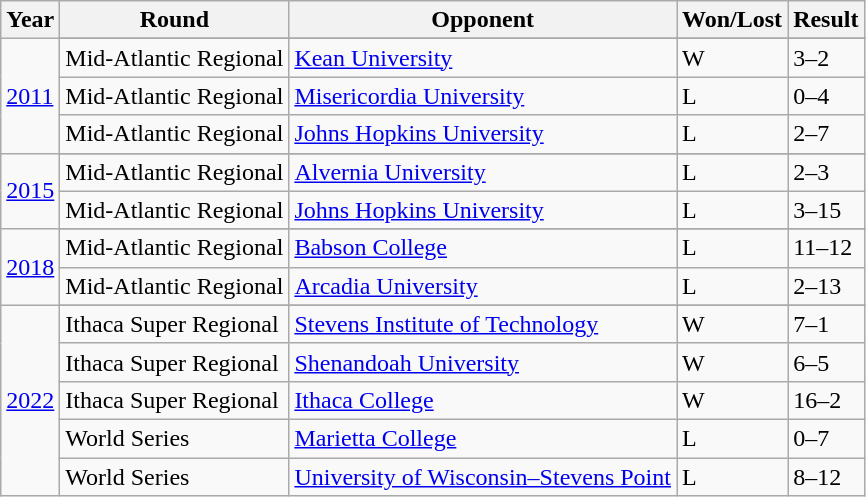<table class=wikitable>
<tr>
<th>Year</th>
<th>Round</th>
<th>Opponent</th>
<th>Won/Lost</th>
<th>Result</th>
</tr>
<tr>
<td rowspan=4><a href='#'>2011</a></td>
</tr>
<tr>
<td>Mid-Atlantic Regional</td>
<td><a href='#'>Kean University</a></td>
<td>W</td>
<td>3–2</td>
</tr>
<tr>
<td>Mid-Atlantic Regional</td>
<td><a href='#'>Misericordia University</a></td>
<td>L</td>
<td>0–4</td>
</tr>
<tr>
<td>Mid-Atlantic Regional</td>
<td><a href='#'>Johns Hopkins University</a></td>
<td>L</td>
<td>2–7</td>
</tr>
<tr>
<td rowspan=3><a href='#'>2015</a></td>
</tr>
<tr>
<td>Mid-Atlantic Regional</td>
<td><a href='#'>Alvernia University</a></td>
<td>L</td>
<td>2–3</td>
</tr>
<tr>
<td>Mid-Atlantic Regional</td>
<td><a href='#'>Johns Hopkins University</a></td>
<td>L</td>
<td>3–15</td>
</tr>
<tr>
<td rowspan=3><a href='#'>2018</a></td>
</tr>
<tr>
<td>Mid-Atlantic Regional</td>
<td><a href='#'>Babson College</a></td>
<td>L</td>
<td>11–12</td>
</tr>
<tr>
<td>Mid-Atlantic Regional</td>
<td><a href='#'>Arcadia University</a></td>
<td>L</td>
<td>2–13</td>
</tr>
<tr>
<td rowspan=6><a href='#'>2022</a></td>
</tr>
<tr>
<td>Ithaca Super Regional</td>
<td><a href='#'>Stevens Institute of Technology</a></td>
<td>W</td>
<td>7–1</td>
</tr>
<tr>
<td>Ithaca Super Regional</td>
<td><a href='#'>Shenandoah University</a></td>
<td>W</td>
<td>6–5</td>
</tr>
<tr>
<td>Ithaca Super Regional</td>
<td><a href='#'>Ithaca College</a></td>
<td>W</td>
<td>16–2</td>
</tr>
<tr>
<td>World Series</td>
<td><a href='#'>Marietta College</a></td>
<td>L</td>
<td>0–7</td>
</tr>
<tr>
<td>World Series</td>
<td><a href='#'>University of Wisconsin–Stevens Point</a></td>
<td>L</td>
<td>8–12</td>
</tr>
</table>
